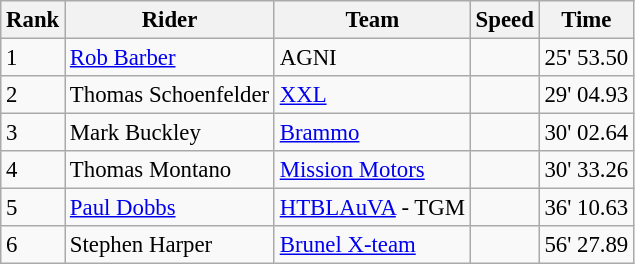<table class="wikitable" style="font-size: 95%;">
<tr>
<th>Rank</th>
<th>Rider</th>
<th>Team</th>
<th>Speed</th>
<th>Time</th>
</tr>
<tr>
<td>1</td>
<td> <a href='#'>Rob Barber</a></td>
<td>AGNI</td>
<td></td>
<td>25' 53.50</td>
</tr>
<tr>
<td>2</td>
<td> Thomas Schoenfelder</td>
<td><a href='#'>XXL</a></td>
<td></td>
<td>29' 04.93</td>
</tr>
<tr>
<td>3</td>
<td> Mark Buckley</td>
<td><a href='#'>Brammo</a></td>
<td></td>
<td>30' 02.64</td>
</tr>
<tr>
<td>4</td>
<td> Thomas Montano</td>
<td><a href='#'>Mission Motors</a></td>
<td></td>
<td>30' 33.26</td>
</tr>
<tr>
<td>5</td>
<td> <a href='#'>Paul Dobbs</a></td>
<td><a href='#'>HTBLAuVA</a> - TGM</td>
<td></td>
<td>36' 10.63</td>
</tr>
<tr>
<td>6</td>
<td> Stephen Harper</td>
<td><a href='#'>Brunel X-team</a></td>
<td></td>
<td>56' 27.89</td>
</tr>
</table>
